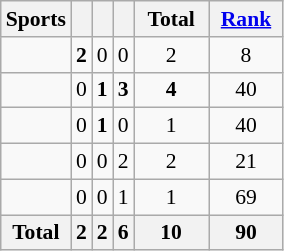<table class="wikitable" style="text-align:center; font-size:90%">
<tr>
<th>Sports</th>
<th width:3em; font-weight:bold;"></th>
<th width:3em; font-weight:bold;"></th>
<th width:3em; font-weight:bold;"></th>
<th style="width:3em; font-weight:bold;">Total</th>
<th style="width:3em; font-weight:bold;"><a href='#'>Rank</a></th>
</tr>
<tr>
<td align=left></td>
<td><strong>2</strong></td>
<td>0</td>
<td>0</td>
<td>2</td>
<td>8</td>
</tr>
<tr>
<td align=left></td>
<td>0</td>
<td><strong>1</strong></td>
<td><strong>3</strong></td>
<td><strong>4</strong></td>
<td>40</td>
</tr>
<tr>
<td align=left></td>
<td>0</td>
<td><strong>1</strong></td>
<td>0</td>
<td>1</td>
<td>40</td>
</tr>
<tr>
<td align=left></td>
<td>0</td>
<td>0</td>
<td>2</td>
<td>2</td>
<td>21</td>
</tr>
<tr>
<td align=left></td>
<td>0</td>
<td>0</td>
<td>1</td>
<td>1</td>
<td>69</td>
</tr>
<tr class="sortbottom">
<th>Total</th>
<th>2</th>
<th>2</th>
<th>6</th>
<th>10</th>
<th bgcolor=ffdab9>90</th>
</tr>
</table>
